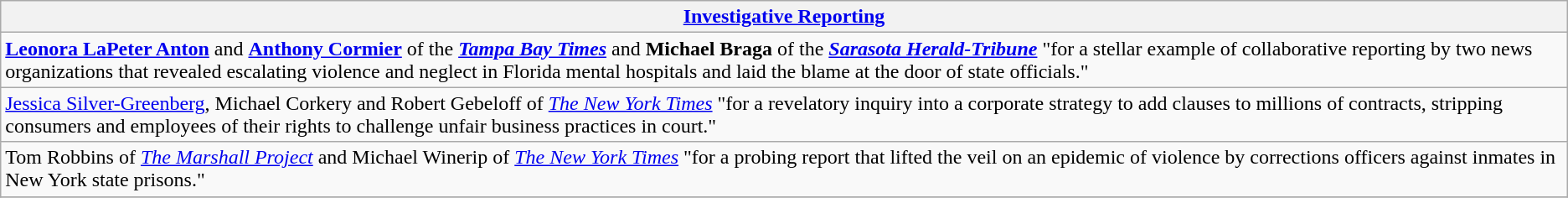<table class="wikitable" style="float:left; float:none;">
<tr>
<th><a href='#'>Investigative Reporting</a></th>
</tr>
<tr>
<td><strong><a href='#'>Leonora LaPeter Anton</a></strong> and <strong><a href='#'>Anthony Cormier</a></strong> of the <strong><em><a href='#'>Tampa Bay Times</a></em></strong> and <strong>Michael Braga</strong> of the <strong><em><a href='#'>Sarasota Herald-Tribune</a></em></strong> "for a stellar example of collaborative reporting by two news organizations that revealed escalating violence and neglect in Florida mental hospitals and laid the blame at the door of state officials."</td>
</tr>
<tr>
<td><a href='#'>Jessica Silver-Greenberg</a>, Michael Corkery and Robert Gebeloff of <em><a href='#'>The New York Times</a></em> "for a revelatory inquiry into a corporate strategy to add clauses to millions of contracts, stripping consumers and employees of their rights to challenge unfair business practices in court."</td>
</tr>
<tr>
<td>Tom Robbins of <em><a href='#'>The Marshall Project</a></em> and Michael Winerip of <em><a href='#'>The New York Times</a></em> "for a probing report that lifted the veil on an epidemic of violence by corrections officers against inmates in New York state prisons."</td>
</tr>
<tr>
</tr>
</table>
